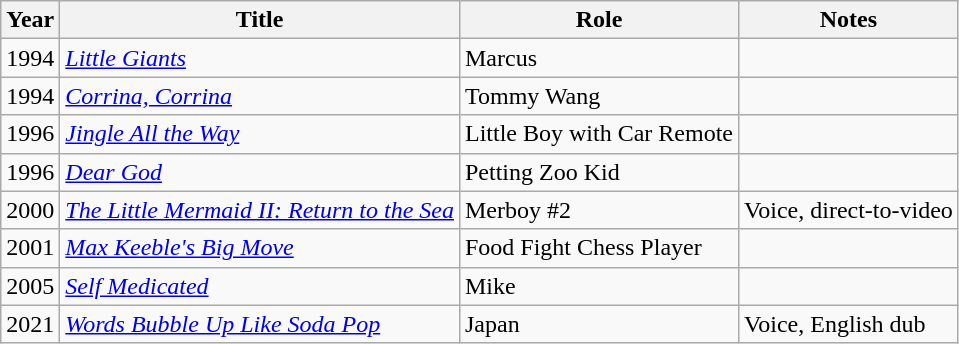<table class="wikitable sortable">
<tr>
<th>Year</th>
<th>Title</th>
<th>Role</th>
<th>Notes</th>
</tr>
<tr>
<td>1994</td>
<td><em><a href='#'>Little Giants</a></em></td>
<td>Marcus</td>
<td></td>
</tr>
<tr>
<td>1994</td>
<td><em><a href='#'>Corrina, Corrina</a></em></td>
<td>Tommy Wang</td>
<td></td>
</tr>
<tr>
<td>1996</td>
<td><em><a href='#'>Jingle All the Way</a></em></td>
<td>Little Boy with Car Remote</td>
<td></td>
</tr>
<tr>
<td>1996</td>
<td><em><a href='#'>Dear God</a></em></td>
<td>Petting Zoo Kid</td>
<td></td>
</tr>
<tr>
<td>2000</td>
<td><em><a href='#'>The Little Mermaid II: Return to the Sea</a></em></td>
<td>Merboy #2</td>
<td>Voice, direct-to-video</td>
</tr>
<tr>
<td>2001</td>
<td><em><a href='#'>Max Keeble's Big Move</a></em></td>
<td>Food Fight Chess Player</td>
<td></td>
</tr>
<tr>
<td>2005</td>
<td><em><a href='#'>Self Medicated</a></em></td>
<td>Mike</td>
<td></td>
</tr>
<tr>
<td>2021</td>
<td><em><a href='#'>Words Bubble Up Like Soda Pop</a></em></td>
<td>Japan</td>
<td>Voice, English dub</td>
</tr>
</table>
